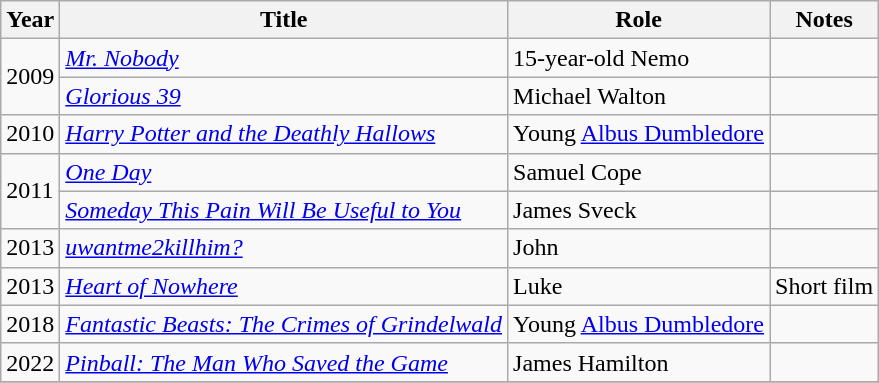<table class="wikitable sortable">
<tr>
<th>Year</th>
<th>Title</th>
<th>Role</th>
<th class="unsortable">Notes</th>
</tr>
<tr>
<td rowspan=2>2009</td>
<td><em><a href='#'>Mr. Nobody</a></em></td>
<td>15-year-old Nemo</td>
<td></td>
</tr>
<tr>
<td><em><a href='#'>Glorious 39</a></em></td>
<td>Michael Walton</td>
<td></td>
</tr>
<tr>
<td>2010</td>
<td><em><a href='#'>Harry Potter and the Deathly Hallows</a></em></td>
<td>Young <a href='#'>Albus Dumbledore</a></td>
<td></td>
</tr>
<tr>
<td rowspan=2>2011</td>
<td><em><a href='#'>One Day</a></em></td>
<td>Samuel Cope</td>
<td></td>
</tr>
<tr>
<td><em><a href='#'>Someday This Pain Will Be Useful to You</a></em></td>
<td>James Sveck</td>
<td></td>
</tr>
<tr>
<td>2013</td>
<td><em><a href='#'>uwantme2killhim?</a></em></td>
<td>John</td>
<td></td>
</tr>
<tr>
<td>2013</td>
<td><em><a href='#'>Heart of Nowhere</a></em></td>
<td>Luke</td>
<td>Short film</td>
</tr>
<tr>
<td>2018</td>
<td><em><a href='#'>Fantastic Beasts: The Crimes of Grindelwald</a></em></td>
<td>Young <a href='#'>Albus Dumbledore</a></td>
<td></td>
</tr>
<tr>
<td>2022</td>
<td><em><a href='#'>Pinball: The Man Who Saved the Game</a></em></td>
<td>James Hamilton</td>
<td></td>
</tr>
<tr>
</tr>
</table>
